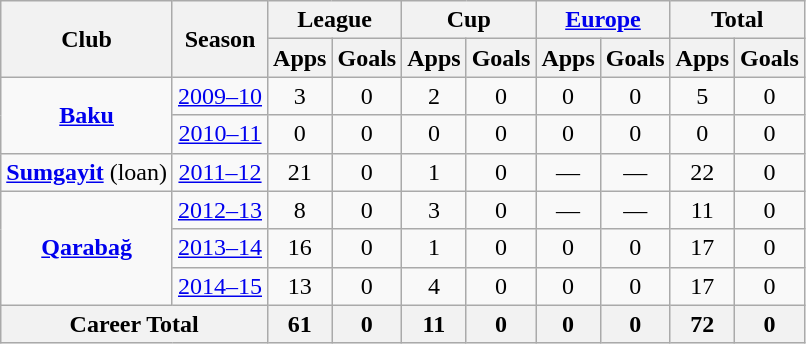<table class="wikitable" style="text-align: center;">
<tr>
<th rowspan="2">Club</th>
<th rowspan="2">Season</th>
<th colspan="2">League</th>
<th colspan="2">Cup</th>
<th colspan="2"><a href='#'>Europe</a></th>
<th colspan="2">Total</th>
</tr>
<tr>
<th>Apps</th>
<th>Goals</th>
<th>Apps</th>
<th>Goals</th>
<th>Apps</th>
<th>Goals</th>
<th>Apps</th>
<th>Goals</th>
</tr>
<tr>
<td rowspan="2" style="vertical-align:center;"><strong><a href='#'>Baku</a></strong></td>
<td><a href='#'>2009–10</a></td>
<td>3</td>
<td>0</td>
<td>2</td>
<td>0</td>
<td>0</td>
<td>0</td>
<td>5</td>
<td>0</td>
</tr>
<tr style="text-align:center;">
<td><a href='#'>2010–11</a></td>
<td>0</td>
<td>0</td>
<td>0</td>
<td>0</td>
<td>0</td>
<td>0</td>
<td>0</td>
<td>0</td>
</tr>
<tr>
<td rowspan="1" style="vertical-align:center;"><strong><a href='#'>Sumgayit</a></strong> (loan)</td>
<td><a href='#'>2011–12</a></td>
<td>21</td>
<td>0</td>
<td>1</td>
<td>0</td>
<td>—</td>
<td>—</td>
<td>22</td>
<td>0</td>
</tr>
<tr>
<td rowspan="3" style="vertical-align:center;"><strong><a href='#'>Qarabağ</a></strong></td>
<td><a href='#'>2012–13</a></td>
<td>8</td>
<td>0</td>
<td>3</td>
<td>0</td>
<td>—</td>
<td>—</td>
<td>11</td>
<td>0</td>
</tr>
<tr>
<td><a href='#'>2013–14</a></td>
<td>16</td>
<td>0</td>
<td>1</td>
<td>0</td>
<td>0</td>
<td>0</td>
<td>17</td>
<td>0</td>
</tr>
<tr>
<td><a href='#'>2014–15</a></td>
<td>13</td>
<td>0</td>
<td>4</td>
<td>0</td>
<td>0</td>
<td>0</td>
<td>17</td>
<td>0</td>
</tr>
<tr>
<th colspan="2">Career Total</th>
<th>61</th>
<th>0</th>
<th>11</th>
<th>0</th>
<th>0</th>
<th>0</th>
<th>72</th>
<th>0</th>
</tr>
</table>
